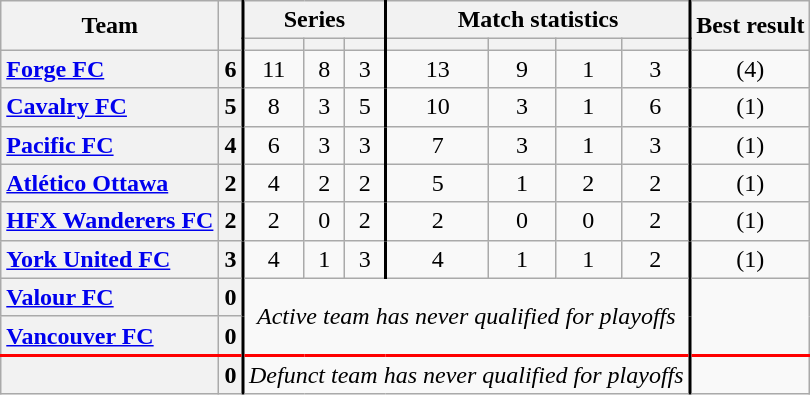<table class="wikitable sortable" style="text-align: center">
<tr>
<th rowspan="2">Team</th>
<th rowspan="2" style="border-right:2px solid black;"></th>
<th colspan="3" style="border-left:2px solid black;">Series</th>
<th colspan="4" style="border-left:2px solid black;">Match statistics</th>
<th rowspan="2" style="border-left:2px solid black;">Best result</th>
</tr>
<tr>
<th></th>
<th></th>
<th style="border-right:2px solid black;"></th>
<th></th>
<th></th>
<th></th>
<th></th>
</tr>
<tr>
<th style="text-align: left"><a href='#'>Forge FC</a></th>
<th style="border-right:2px solid black;">6</th>
<td style="border-left:2px solid black;">11</td>
<td>8</td>
<td>3</td>
<td style="border-left:2px solid black;">13</td>
<td>9</td>
<td>1</td>
<td>3</td>
<td style="border-left:2px solid black;"> (4)</td>
</tr>
<tr>
<th style="text-align: left"><a href='#'>Cavalry FC</a></th>
<th style="border-right:2px solid black;">5</th>
<td style="border-left:2px solid black;">8</td>
<td>3</td>
<td>5</td>
<td style="border-left:2px solid black;">10</td>
<td>3</td>
<td>1</td>
<td>6</td>
<td style="border-left:2px solid black;"> (1)</td>
</tr>
<tr>
<th style="text-align: left"><a href='#'>Pacific FC</a></th>
<th style="border-right:2px solid black;">4</th>
<td style="border-left:2px solid black;">6</td>
<td>3</td>
<td>3</td>
<td style="border-left:2px solid black;">7</td>
<td>3</td>
<td>1</td>
<td>3</td>
<td style="border-left:2px solid black;"> (1)</td>
</tr>
<tr>
<th style="text-align: left"><a href='#'>Atlético Ottawa</a></th>
<th style="border-right:2px solid black;">2</th>
<td style="border-left:2px solid black;">4</td>
<td>2</td>
<td>2</td>
<td style="border-left:2px solid black;">5</td>
<td>1</td>
<td>2</td>
<td>2</td>
<td style="border-left:2px solid black;"> (1)</td>
</tr>
<tr>
<th style="text-align: left"><a href='#'>HFX Wanderers FC</a></th>
<th style="border-right:2px solid black;">2</th>
<td style="border-left:2px solid black;">2</td>
<td>0</td>
<td>2</td>
<td style="border-left:2px solid black;">2</td>
<td>0</td>
<td>0</td>
<td>2</td>
<td style="border-left:2px solid black;"> (1)</td>
</tr>
<tr>
<th style="text-align: left"><a href='#'>York United FC</a></th>
<th style="border-right:2px solid black;">3</th>
<td style="border-left:2px solid black;">4</td>
<td>1</td>
<td>3</td>
<td style="border-left:2px solid black;">4</td>
<td>1</td>
<td>1</td>
<td>2</td>
<td style="border-left:2px solid black;" rowspan="1"> (1)</td>
</tr>
<tr>
<th style="text-align: left"><a href='#'>Valour FC</a></th>
<th style="border-right:2px solid black;">0</th>
<td rowspan="2" colspan="7"><em>Active team has never qualified for playoffs</em></td>
<td style="border-left:2px solid black;" rowspan="2"></td>
</tr>
<tr>
<th style="text-align: left"><a href='#'>Vancouver FC</a></th>
<th style="border-right:2px solid black;">0</th>
</tr>
<tr style="border-top:2px solid red;">
<th style="text-align: left"></th>
<th style="border-right:2px solid black;">0</th>
<td colspan="7"><em>Defunct team has never qualified for playoffs</em></td>
<td style="border-left:2px solid black;" rowspan="1"></td>
</tr>
</table>
